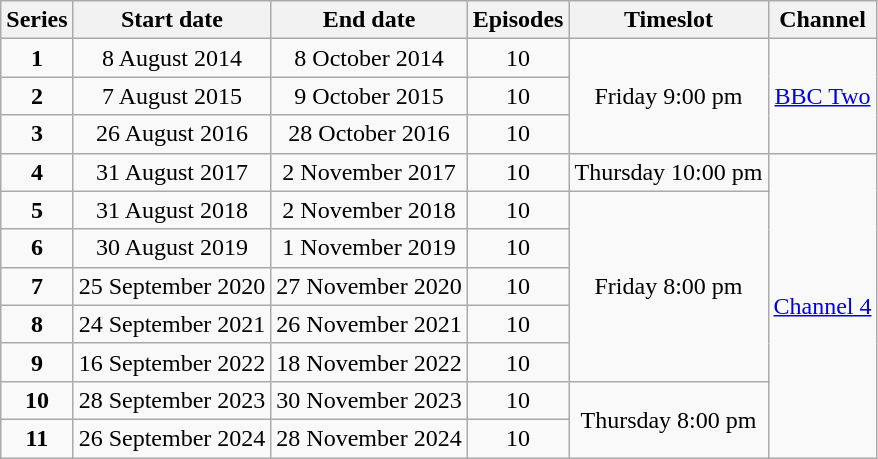<table class="wikitable" style="text-align:center;">
<tr>
<th>Series</th>
<th>Start date</th>
<th>End date</th>
<th>Episodes</th>
<th>Timeslot</th>
<th>Channel</th>
</tr>
<tr>
<td><strong>1</strong></td>
<td>8 August 2014</td>
<td>8 October 2014</td>
<td>10</td>
<td rowspan="3">Friday 9:00 pm</td>
<td rowspan="3"><a href='#'>BBC Two</a></td>
</tr>
<tr>
<td><strong>2</strong></td>
<td>7 August 2015</td>
<td>9 October 2015</td>
<td>10</td>
</tr>
<tr>
<td><strong>3</strong></td>
<td>26 August 2016</td>
<td>28 October 2016</td>
<td>10</td>
</tr>
<tr>
<td><strong>4</strong></td>
<td>31 August 2017</td>
<td>2 November 2017</td>
<td>10</td>
<td>Thursday 10:00 pm</td>
<td rowspan="8"><a href='#'>Channel 4</a></td>
</tr>
<tr>
<td><strong>5</strong></td>
<td>31 August 2018</td>
<td>2 November 2018</td>
<td>10</td>
<td rowspan="5">Friday 8:00 pm</td>
</tr>
<tr>
<td><strong>6</strong></td>
<td>30 August 2019</td>
<td>1 November 2019</td>
<td>10</td>
</tr>
<tr>
<td><strong>7</strong></td>
<td>25 September 2020</td>
<td>27 November 2020</td>
<td>10</td>
</tr>
<tr>
<td><strong>8</strong></td>
<td>24 September 2021</td>
<td>26 November 2021</td>
<td>10</td>
</tr>
<tr>
<td><strong>9</strong></td>
<td>16 September 2022</td>
<td>18 November 2022</td>
<td>10</td>
</tr>
<tr>
<td><strong>10</strong></td>
<td>28 September 2023</td>
<td>30 November 2023</td>
<td>10</td>
<td rowspan="2">Thursday 8:00 pm</td>
</tr>
<tr>
<td><strong>11</strong></td>
<td>26 September 2024</td>
<td>28 November 2024</td>
<td>10</td>
</tr>
</table>
